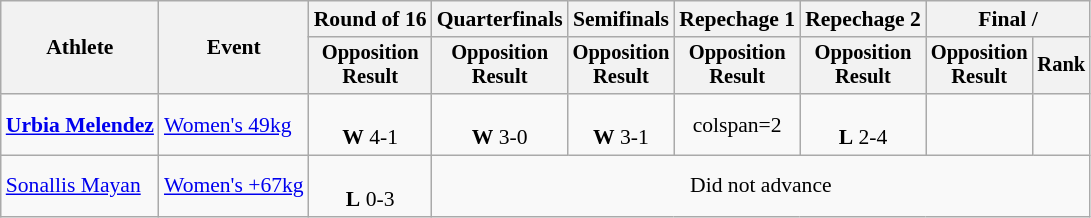<table class="wikitable" style="font-size:90%;">
<tr>
<th rowspan=2>Athlete</th>
<th rowspan=2>Event</th>
<th>Round of 16</th>
<th>Quarterfinals</th>
<th>Semifinals</th>
<th>Repechage 1</th>
<th>Repechage 2</th>
<th colspan=2>Final / </th>
</tr>
<tr style="font-size:95%">
<th>Opposition<br>Result</th>
<th>Opposition<br>Result</th>
<th>Opposition<br>Result</th>
<th>Opposition<br>Result</th>
<th>Opposition<br>Result</th>
<th>Opposition<br>Result</th>
<th>Rank</th>
</tr>
<tr align=center>
<td align=left><strong><a href='#'>Urbia Melendez</a></strong></td>
<td align=left><a href='#'>Women's 49kg</a></td>
<td><br><strong>W</strong> 4-1</td>
<td><br><strong>W</strong> 3-0</td>
<td><br><strong>W</strong> 3-1</td>
<td>colspan=2 </td>
<td><br><strong>L</strong> 2-4</td>
<td></td>
</tr>
<tr align=center>
<td align=left><a href='#'>Sonallis Mayan</a></td>
<td align=left><a href='#'>Women's +67kg</a></td>
<td><br><strong>L</strong> 0-3</td>
<td colspan=6>Did not advance</td>
</tr>
</table>
